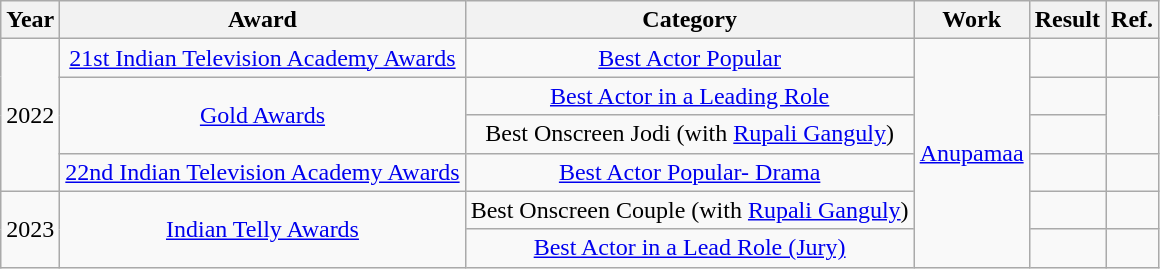<table class="wikitable" style="text-align:center;">
<tr>
<th>Year</th>
<th>Award</th>
<th>Category</th>
<th>Work</th>
<th>Result</th>
<th>Ref.</th>
</tr>
<tr>
<td rowspan="4">2022</td>
<td><a href='#'>21st Indian Television Academy Awards</a></td>
<td><a href='#'>Best Actor Popular</a></td>
<td rowspan="6"><a href='#'>Anupamaa</a></td>
<td></td>
<td></td>
</tr>
<tr>
<td rowspan="2"><a href='#'>Gold Awards</a></td>
<td><a href='#'>Best Actor in a Leading Role</a></td>
<td></td>
<td rowspan="2"></td>
</tr>
<tr>
<td>Best Onscreen Jodi (with <a href='#'>Rupali Ganguly</a>)</td>
<td></td>
</tr>
<tr>
<td><a href='#'>22nd Indian Television Academy Awards</a></td>
<td><a href='#'>Best Actor Popular- Drama</a></td>
<td></td>
<td></td>
</tr>
<tr>
<td rowspan="2">2023</td>
<td rowspan="2"><a href='#'>Indian Telly Awards</a></td>
<td>Best Onscreen Couple (with <a href='#'>Rupali Ganguly</a>)</td>
<td></td>
<td></td>
</tr>
<tr>
<td><a href='#'> Best Actor in a Lead Role (Jury)</a></td>
<td></td>
<td></td>
</tr>
</table>
